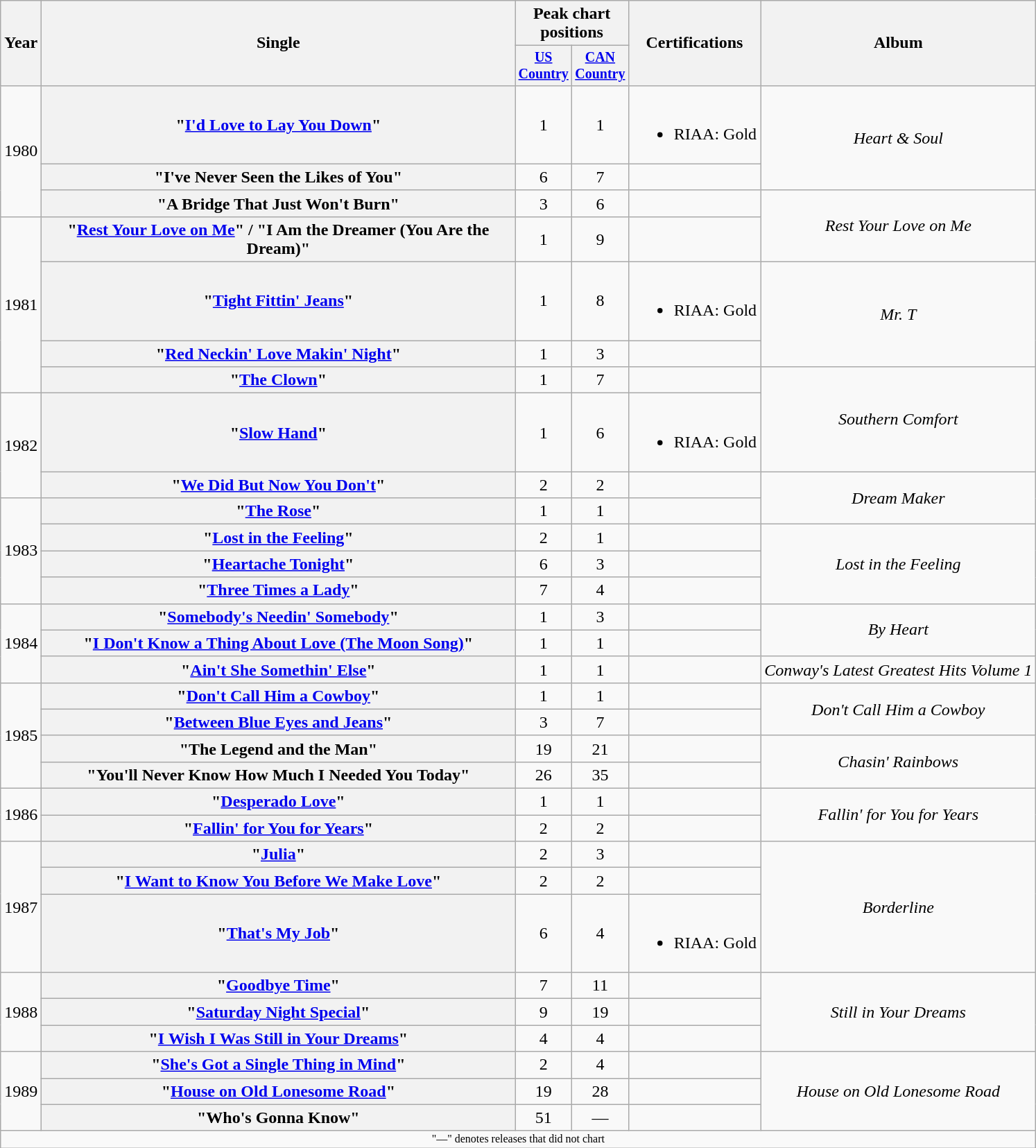<table class="wikitable plainrowheaders" style="text-align:center;">
<tr>
<th rowspan="2">Year</th>
<th rowspan="2" style="width:28em;">Single</th>
<th colspan="2">Peak chart<br>positions</th>
<th rowspan="2">Certifications</th>
<th rowspan="2">Album</th>
</tr>
<tr style="font-size:smaller;">
<th width="45"><a href='#'>US Country</a><br></th>
<th width="45"><a href='#'>CAN Country</a></th>
</tr>
<tr>
<td rowspan="3">1980</td>
<th scope="row">"<a href='#'>I'd Love to Lay You Down</a>"</th>
<td>1</td>
<td>1</td>
<td><br><ul><li>RIAA: Gold</li></ul></td>
<td rowspan="2"><em>Heart & Soul</em></td>
</tr>
<tr>
<th scope="row">"I've Never Seen the Likes of You"</th>
<td>6</td>
<td>7</td>
<td></td>
</tr>
<tr>
<th scope="row">"A Bridge That Just Won't Burn"</th>
<td>3</td>
<td>6</td>
<td></td>
<td rowspan="2"><em>Rest Your Love on Me</em></td>
</tr>
<tr>
<td rowspan="4">1981</td>
<th scope="row">"<a href='#'>Rest Your Love on Me</a>" / "I Am the Dreamer (You Are the Dream)"</th>
<td>1</td>
<td>9</td>
<td></td>
</tr>
<tr>
<th scope="row">"<a href='#'>Tight Fittin' Jeans</a>"</th>
<td>1</td>
<td>8</td>
<td><br><ul><li>RIAA: Gold</li></ul></td>
<td rowspan="2"><em>Mr. T</em></td>
</tr>
<tr>
<th scope="row">"<a href='#'>Red Neckin' Love Makin' Night</a>"</th>
<td>1</td>
<td>3</td>
<td></td>
</tr>
<tr>
<th scope="row">"<a href='#'>The Clown</a>"</th>
<td>1</td>
<td>7</td>
<td></td>
<td rowspan="2"><em>Southern Comfort</em></td>
</tr>
<tr>
<td rowspan="2">1982</td>
<th scope="row">"<a href='#'>Slow Hand</a>"</th>
<td>1</td>
<td>6</td>
<td><br><ul><li>RIAA: Gold</li></ul></td>
</tr>
<tr>
<th scope="row">"<a href='#'>We Did But Now You Don't</a>"</th>
<td>2</td>
<td>2</td>
<td></td>
<td rowspan="2"><em>Dream Maker</em></td>
</tr>
<tr>
<td rowspan="4">1983</td>
<th scope="row">"<a href='#'>The Rose</a>"</th>
<td>1</td>
<td>1</td>
<td></td>
</tr>
<tr>
<th scope="row">"<a href='#'>Lost in the Feeling</a>"</th>
<td>2</td>
<td>1</td>
<td></td>
<td rowspan="3"><em>Lost in the Feeling</em></td>
</tr>
<tr>
<th scope="row">"<a href='#'>Heartache Tonight</a>"</th>
<td>6</td>
<td>3</td>
<td></td>
</tr>
<tr>
<th scope="row">"<a href='#'>Three Times a Lady</a>"</th>
<td>7</td>
<td>4</td>
<td></td>
</tr>
<tr>
<td rowspan="3">1984</td>
<th scope="row">"<a href='#'>Somebody's Needin' Somebody</a>"</th>
<td>1</td>
<td>3</td>
<td></td>
<td rowspan="2"><em>By Heart</em></td>
</tr>
<tr>
<th scope="row">"<a href='#'>I Don't Know a Thing About Love (The Moon Song)</a>"</th>
<td>1</td>
<td>1</td>
<td></td>
</tr>
<tr>
<th scope="row">"<a href='#'>Ain't She Somethin' Else</a>"</th>
<td>1</td>
<td>1</td>
<td></td>
<td><em>Conway's Latest Greatest Hits Volume 1</em></td>
</tr>
<tr>
<td rowspan="4">1985</td>
<th scope="row">"<a href='#'>Don't Call Him a Cowboy</a>"</th>
<td>1</td>
<td>1</td>
<td></td>
<td rowspan="2"><em>Don't Call Him a Cowboy</em></td>
</tr>
<tr>
<th scope="row">"<a href='#'>Between Blue Eyes and Jeans</a>"</th>
<td>3</td>
<td>7</td>
<td></td>
</tr>
<tr>
<th scope="row">"The Legend and the Man"</th>
<td>19</td>
<td>21</td>
<td></td>
<td rowspan="2"><em>Chasin' Rainbows</em></td>
</tr>
<tr>
<th scope="row">"You'll Never Know How Much I Needed You Today"</th>
<td>26</td>
<td>35</td>
<td></td>
</tr>
<tr>
<td rowspan="2">1986</td>
<th scope="row">"<a href='#'>Desperado Love</a>"</th>
<td>1</td>
<td>1</td>
<td></td>
<td rowspan="2"><em>Fallin' for You for Years</em></td>
</tr>
<tr>
<th scope="row">"<a href='#'>Fallin' for You for Years</a>"</th>
<td>2</td>
<td>2</td>
<td></td>
</tr>
<tr>
<td rowspan="3">1987</td>
<th scope="row">"<a href='#'>Julia</a>"</th>
<td>2</td>
<td>3</td>
<td></td>
<td rowspan="3"><em>Borderline</em></td>
</tr>
<tr>
<th scope="row">"<a href='#'>I Want to Know You Before We Make Love</a>"</th>
<td>2</td>
<td>2</td>
<td></td>
</tr>
<tr>
<th scope="row">"<a href='#'>That's My Job</a>"</th>
<td>6</td>
<td>4</td>
<td><br><ul><li>RIAA: Gold</li></ul></td>
</tr>
<tr>
<td rowspan="3">1988</td>
<th scope="row">"<a href='#'>Goodbye Time</a>"</th>
<td>7</td>
<td>11</td>
<td></td>
<td rowspan="3"><em>Still in Your Dreams</em></td>
</tr>
<tr>
<th scope="row">"<a href='#'>Saturday Night Special</a>"</th>
<td>9</td>
<td>19</td>
<td></td>
</tr>
<tr>
<th scope="row">"<a href='#'>I Wish I Was Still in Your Dreams</a>"</th>
<td>4</td>
<td>4</td>
<td></td>
</tr>
<tr>
<td rowspan="3">1989</td>
<th scope="row">"<a href='#'>She's Got a Single Thing in Mind</a>"</th>
<td>2</td>
<td>4</td>
<td></td>
<td rowspan="3"><em>House on Old Lonesome Road</em></td>
</tr>
<tr>
<th scope="row">"<a href='#'>House on Old Lonesome Road</a>"</th>
<td>19</td>
<td>28</td>
<td></td>
</tr>
<tr>
<th scope="row">"Who's Gonna Know"</th>
<td>51</td>
<td>—</td>
<td></td>
</tr>
<tr>
<td colspan="6" style="font-size:8pt">"—" denotes releases that did not chart</td>
</tr>
</table>
